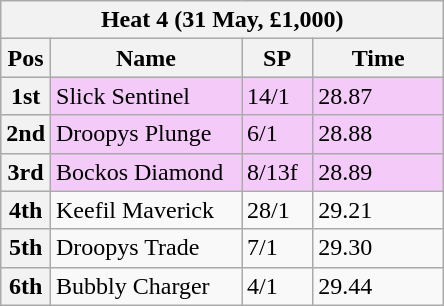<table class="wikitable">
<tr>
<th colspan="6">Heat 4 (31 May, £1,000)</th>
</tr>
<tr>
<th width=20>Pos</th>
<th width=120>Name</th>
<th width=40>SP</th>
<th width=80>Time</th>
</tr>
<tr style="background: #f4caf9;">
<th>1st</th>
<td>Slick Sentinel</td>
<td>14/1</td>
<td>28.87</td>
</tr>
<tr style="background: #f4caf9;">
<th>2nd</th>
<td>Droopys Plunge</td>
<td>6/1</td>
<td>28.88</td>
</tr>
<tr style="background: #f4caf9;">
<th>3rd</th>
<td>Bockos Diamond</td>
<td>8/13f</td>
<td>28.89</td>
</tr>
<tr>
<th>4th</th>
<td>Keefil Maverick</td>
<td>28/1</td>
<td>29.21</td>
</tr>
<tr>
<th>5th</th>
<td>Droopys Trade</td>
<td>7/1</td>
<td>29.30</td>
</tr>
<tr>
<th>6th</th>
<td>Bubbly Charger</td>
<td>4/1</td>
<td>29.44</td>
</tr>
</table>
